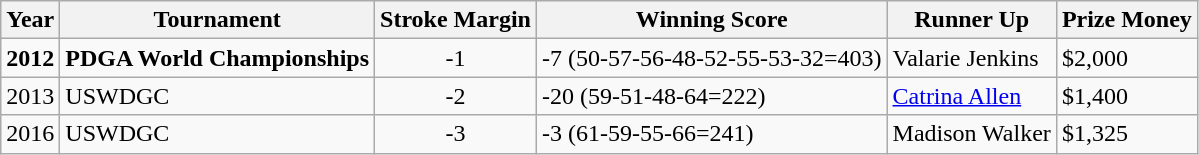<table class="wikitable">
<tr>
<th>Year</th>
<th>Tournament</th>
<th>Stroke Margin</th>
<th>Winning Score</th>
<th>Runner Up</th>
<th>Prize Money</th>
</tr>
<tr>
<td><strong>2012</strong></td>
<td><strong>PDGA World Championships</strong></td>
<td align="center">-1</td>
<td>-7  (50-57-56-48-52-55-53-32=403)</td>
<td>Valarie Jenkins</td>
<td>$2,000</td>
</tr>
<tr>
<td>2013</td>
<td>USWDGC</td>
<td align="center">-2</td>
<td>-20 (59-51-48-64=222)</td>
<td><a href='#'>Catrina Allen</a></td>
<td>$1,400</td>
</tr>
<tr>
<td>2016</td>
<td>USWDGC</td>
<td align="center">-3</td>
<td>-3 (61-59-55-66=241)</td>
<td>Madison Walker</td>
<td>$1,325</td>
</tr>
</table>
